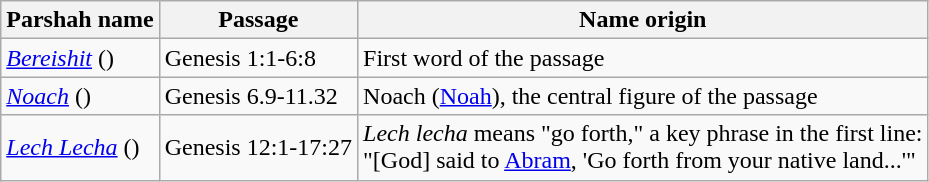<table class="wikitable">
<tr>
<th>Parshah name</th>
<th>Passage</th>
<th>Name origin</th>
</tr>
<tr>
<td><em><a href='#'>Bereishit</a></em> ()</td>
<td>Genesis 1:1-6:8</td>
<td>First word of the passage</td>
</tr>
<tr>
<td><em><a href='#'>Noach</a></em> ()</td>
<td>Genesis 6.9-11.32</td>
<td>Noach (<a href='#'>Noah</a>), the central figure of the passage</td>
</tr>
<tr>
<td><em><a href='#'>Lech Lecha</a></em> ()</td>
<td>Genesis 12:1-17:27</td>
<td><em>Lech lecha</em> means "go forth," a key phrase in the first line: <br>"[God] said to <a href='#'>Abram</a>, 'Go forth from your native land...'"</td>
</tr>
</table>
